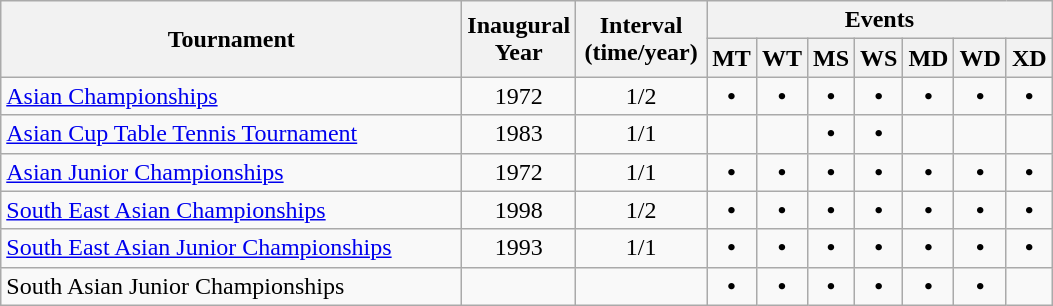<table class="wikitable">
<tr>
<th rowspan=2 width=300>Tournament</th>
<th rowspan=2 width=50>Inaugural<br>Year</th>
<th rowspan=2 width=80>Interval<br>(time/year)</th>
<th colspan=7 width=160>Events</th>
</tr>
<tr>
<th>MT</th>
<th>WT</th>
<th>MS</th>
<th>WS</th>
<th>MD</th>
<th>WD</th>
<th>XD</th>
</tr>
<tr align="center">
<td align="left"><a href='#'>Asian Championships</a></td>
<td>1972</td>
<td>1/2</td>
<td align="center"><strong>•</strong></td>
<td align="center"><strong>•</strong></td>
<td align="center"><strong>•</strong></td>
<td align="center"><strong>•</strong></td>
<td align="center"><strong>•</strong></td>
<td align="center"><strong>•</strong></td>
<td align="center"><strong>•</strong></td>
</tr>
<tr align="center">
<td align="left"><a href='#'>Asian Cup Table Tennis Tournament</a></td>
<td>1983</td>
<td>1/1</td>
<td></td>
<td></td>
<td align="center"><strong>•</strong></td>
<td align="center"><strong>•</strong></td>
<td></td>
<td></td>
<td></td>
</tr>
<tr align="center">
<td align="left"><a href='#'>Asian Junior Championships</a></td>
<td>1972</td>
<td>1/1</td>
<td align="center"><strong>•</strong></td>
<td align="center"><strong>•</strong></td>
<td align="center"><strong>•</strong></td>
<td align="center"><strong>•</strong></td>
<td align="center"><strong>•</strong></td>
<td align="center"><strong>•</strong></td>
<td align="center"><strong>•</strong></td>
</tr>
<tr align="center">
<td align="left"><a href='#'>South East Asian Championships</a></td>
<td>1998</td>
<td>1/2</td>
<td align="center"><strong>•</strong></td>
<td align="center"><strong>•</strong></td>
<td align="center"><strong>•</strong></td>
<td align="center"><strong>•</strong></td>
<td align="center"><strong>•</strong></td>
<td align="center"><strong>•</strong></td>
<td align="center"><strong>•</strong></td>
</tr>
<tr align="center">
<td align="left"><a href='#'>South East Asian Junior Championships</a></td>
<td>1993</td>
<td>1/1</td>
<td align="center"><strong>•</strong></td>
<td align="center"><strong>•</strong></td>
<td align="center"><strong>•</strong></td>
<td align="center"><strong>•</strong></td>
<td align="center"><strong>•</strong></td>
<td align="center"><strong>•</strong></td>
<td align="center"><strong>•</strong></td>
</tr>
<tr align="center">
<td align="left">South Asian Junior Championships</td>
<td></td>
<td></td>
<td align="center"><strong>•</strong></td>
<td align="center"><strong>•</strong></td>
<td align="center"><strong>•</strong></td>
<td align="center"><strong>•</strong></td>
<td align="center"><strong>•</strong></td>
<td align="center"><strong>•</strong></td>
<td></td>
</tr>
</table>
